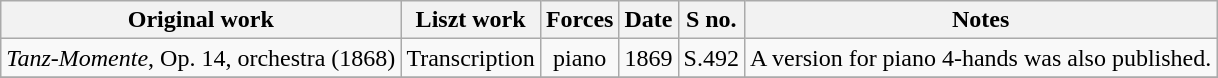<table class="wikitable">
<tr>
<th>Original work</th>
<th>Liszt work</th>
<th>Forces</th>
<th>Date</th>
<th>S no.</th>
<th>Notes</th>
</tr>
<tr>
<td><em>Tanz-Momente</em>, Op. 14, orchestra (1868)</td>
<td>Transcription</td>
<td style="text-align: center">piano</td>
<td>1869</td>
<td>S.492</td>
<td>A version for piano 4-hands was also published.</td>
</tr>
<tr>
</tr>
</table>
